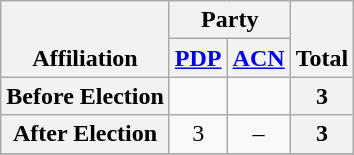<table class=wikitable style="text-align:center">
<tr style="vertical-align:bottom;">
<th rowspan=2>Affiliation</th>
<th colspan=2>Party</th>
<th rowspan=2>Total</th>
</tr>
<tr>
<th><a href='#'>PDP</a></th>
<th><a href='#'>ACN</a></th>
</tr>
<tr>
<th>Before Election</th>
<td></td>
<td></td>
<th>3</th>
</tr>
<tr>
<th>After Election</th>
<td>3</td>
<td>–</td>
<th>3</th>
</tr>
<tr>
</tr>
</table>
